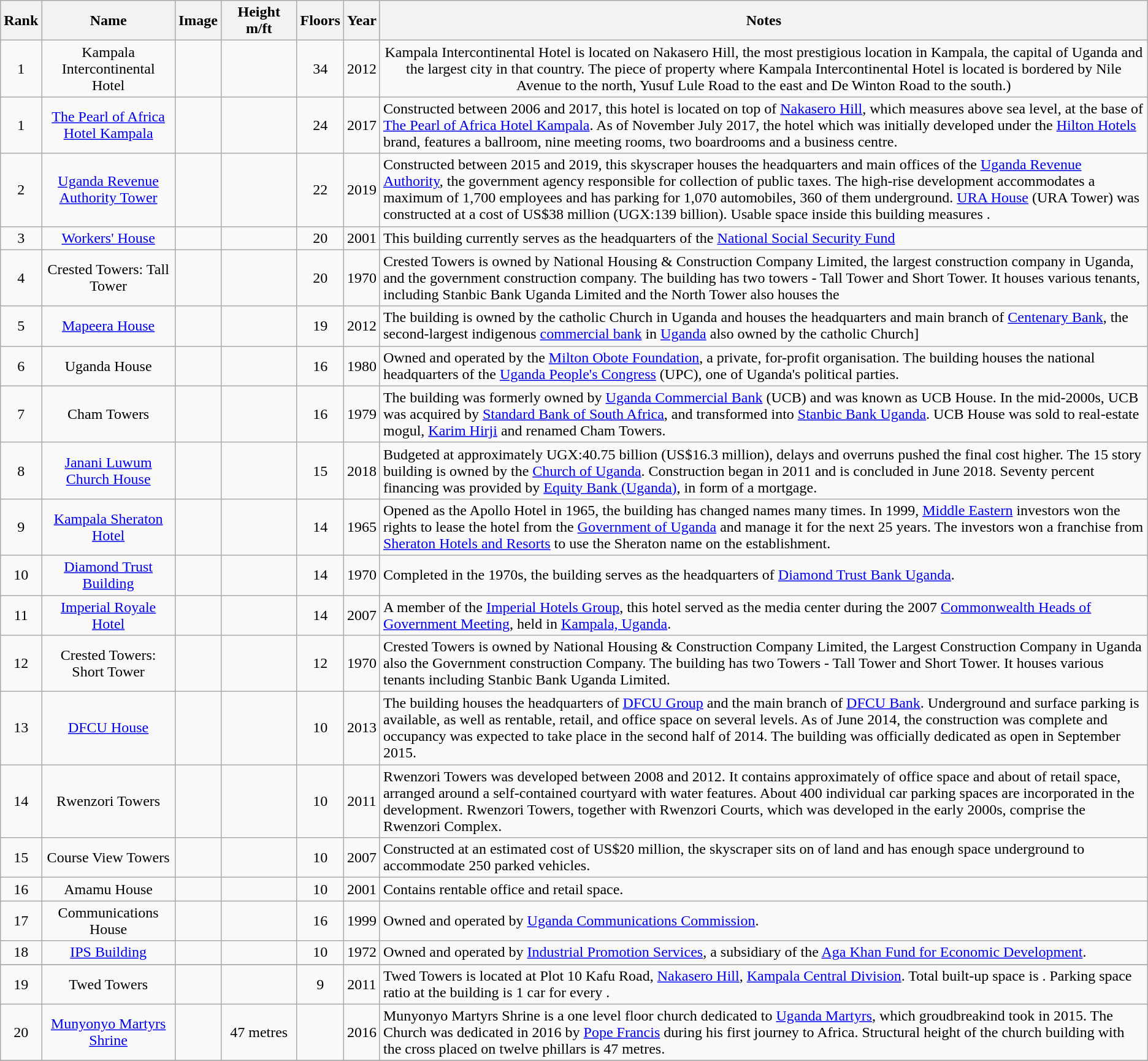<table class="wikitable sortable" style="text-align:center;">
<tr>
<th>Rank</th>
<th>Name</th>
<th>Image</th>
<th style="width:75px;">Height<br>m/ft</th>
<th>Floors</th>
<th>Year</th>
<th class="unsortable">Notes</th>
</tr>
<tr>
<td>1</td>
<td>Kampala Intercontinental Hotel</td>
<td></td>
<td></td>
<td>34</td>
<td>2012</td>
<td>Kampala Intercontinental Hotel is located on Nakasero Hill, the most prestigious location in Kampala, the capital of Uganda and the largest city in that country. The piece of property where Kampala Intercontinental Hotel is located is bordered by Nile Avenue to the north, Yusuf Lule Road to the east and De Winton Road to the south.)</td>
</tr>
<tr>
<td>1</td>
<td><a href='#'>The Pearl of Africa Hotel Kampala</a></td>
<td></td>
<td></td>
<td>24</td>
<td>2017</td>
<td align=left>Constructed between 2006 and 2017, this hotel is located on top of <a href='#'>Nakasero Hill</a>, which measures  above sea level, at the base of <a href='#'>The Pearl of Africa Hotel Kampala</a>. As of November July 2017, the hotel which was initially developed under the <a href='#'>Hilton Hotels</a> brand, features a  ballroom, nine meeting rooms, two boardrooms and a business centre.</td>
</tr>
<tr>
<td>2</td>
<td><a href='#'>Uganda Revenue Authority Tower</a></td>
<td></td>
<td></td>
<td>22</td>
<td>2019</td>
<td align=left>Constructed between 2015 and 2019, this skyscraper houses the headquarters and main offices of the <a href='#'>Uganda Revenue Authority</a>, the government agency responsible for collection of public taxes. The high-rise development accommodates a maximum of 1,700 employees and has parking for 1,070 automobiles, 360 of them underground. <a href='#'>URA House</a> (URA Tower) was constructed at a cost of US$38 million (UGX:139 billion). Usable space inside this building measures  .</td>
</tr>
<tr>
<td>3</td>
<td><a href='#'>Workers' House</a></td>
<td></td>
<td> </td>
<td>20</td>
<td>2001</td>
<td align=left>This building currently serves as the headquarters of the <a href='#'>National Social Security Fund</a></td>
</tr>
<tr>
<td>4</td>
<td>Crested Towers: Tall Tower</td>
<td></td>
<td> </td>
<td>20</td>
<td>1970</td>
<td align=left>Crested Towers is owned by National Housing & Construction Company Limited, the largest construction company in Uganda, and the government construction company. The building has two towers - Tall Tower and Short Tower. It houses various tenants, including Stanbic Bank Uganda Limited and the North Tower also houses the </td>
</tr>
<tr>
<td>5</td>
<td><a href='#'>Mapeera House</a></td>
<td></td>
<td> </td>
<td>19</td>
<td>2012</td>
<td align=left>The building is owned by the catholic Church in Uganda and  houses the headquarters and main branch of <a href='#'>Centenary Bank</a>, the second-largest indigenous <a href='#'>commercial bank</a> in <a href='#'>Uganda</a> also owned by the catholic Church]</td>
</tr>
<tr>
<td>6</td>
<td>Uganda House</td>
<td></td>
<td></td>
<td>16</td>
<td>1980</td>
<td align=left>Owned and operated by the <a href='#'>Milton Obote Foundation</a>, a private, for-profit organisation. The building houses the national headquarters of the <a href='#'>Uganda People's Congress</a> (UPC), one of Uganda's political parties.</td>
</tr>
<tr>
<td>7</td>
<td>Cham Towers</td>
<td></td>
<td></td>
<td>16</td>
<td>1979</td>
<td align=left>The building was formerly owned by <a href='#'>Uganda Commercial Bank</a> (UCB) and was known as UCB House. In the mid-2000s, UCB was acquired by <a href='#'>Standard Bank of South Africa</a>, and transformed into <a href='#'>Stanbic Bank Uganda</a>. UCB House was sold to real-estate mogul, <a href='#'>Karim Hirji</a> and renamed Cham Towers.</td>
</tr>
<tr>
<td>8</td>
<td><a href='#'>Janani Luwum Church House</a></td>
<td></td>
<td></td>
<td>15</td>
<td>2018</td>
<td align=left>Budgeted at approximately UGX:40.75 billion (US$16.3 million), delays and overruns pushed the final cost higher. The 15 story building is owned by the <a href='#'>Church of Uganda</a>. Construction began in 2011 and is concluded in June 2018. Seventy percent financing was provided by <a href='#'>Equity Bank (Uganda)</a>, in form of a mortgage.</td>
</tr>
<tr>
<td>9</td>
<td><a href='#'>Kampala Sheraton Hotel</a></td>
<td></td>
<td></td>
<td>14</td>
<td>1965</td>
<td align=left>Opened as the Apollo Hotel in 1965, the building has changed names many times. In 1999, <a href='#'>Middle Eastern</a> investors won the rights to lease the hotel from the <a href='#'>Government of Uganda</a> and manage it for the next 25 years. The investors won a franchise from <a href='#'>Sheraton Hotels and Resorts</a> to use the Sheraton name on the establishment.</td>
</tr>
<tr>
<td>10</td>
<td><a href='#'>Diamond Trust Building</a></td>
<td></td>
<td></td>
<td>14</td>
<td>1970</td>
<td align=left>Completed in the 1970s, the building serves as the headquarters of <a href='#'>Diamond Trust Bank Uganda</a>.</td>
</tr>
<tr>
<td>11</td>
<td><a href='#'>Imperial Royale Hotel</a></td>
<td></td>
<td></td>
<td>14</td>
<td>2007</td>
<td align=left>A member of the <a href='#'>Imperial Hotels Group</a>, this hotel served as the media center during the 2007 <a href='#'>Commonwealth Heads of Government Meeting</a>, held in <a href='#'>Kampala, Uganda</a>.</td>
</tr>
<tr>
<td>12</td>
<td>Crested Towers: Short Tower</td>
<td></td>
<td></td>
<td>12</td>
<td>1970</td>
<td align=left>Crested Towers is owned by National Housing & Construction Company Limited, the Largest Construction Company in Uganda also the Government construction Company. The building has two Towers - Tall Tower and Short Tower. It houses various tenants including Stanbic Bank Uganda Limited.</td>
</tr>
<tr>
<td>13</td>
<td><a href='#'>DFCU House</a></td>
<td></td>
<td></td>
<td>10</td>
<td>2013</td>
<td align=left>The building houses the headquarters of <a href='#'>DFCU Group</a> and the main branch of <a href='#'>DFCU Bank</a>. Underground and surface parking is available, as well as rentable, retail, and office space on several levels. As of June 2014, the construction was complete and occupancy was expected to take place in the second half of 2014. The building was officially dedicated as open in September 2015.</td>
</tr>
<tr>
<td>14</td>
<td>Rwenzori Towers</td>
<td></td>
<td></td>
<td>10</td>
<td>2011</td>
<td align=left>Rwenzori Towers was developed between 2008 and 2012. It contains approximately  of office space and about  of retail space, arranged around a self-contained courtyard with water features. About 400 individual car parking spaces are incorporated in the development. Rwenzori Towers, together with Rwenzori Courts, which was developed in the early 2000s, comprise the Rwenzori Complex.</td>
</tr>
<tr>
<td>15</td>
<td>Course View Towers</td>
<td></td>
<td></td>
<td>10</td>
<td>2007</td>
<td align=left>Constructed at an estimated cost of US$20 million, the skyscraper sits on  of  land and has enough space underground to accommodate 250 parked vehicles.</td>
</tr>
<tr>
<td>16</td>
<td>Amamu House</td>
<td></td>
<td></td>
<td>10</td>
<td>2001</td>
<td align=left>Contains rentable office and retail space.</td>
</tr>
<tr>
<td>17</td>
<td>Communications House</td>
<td></td>
<td></td>
<td>16</td>
<td>1999</td>
<td align=left>Owned and operated by <a href='#'>Uganda Communications Commission</a>.</td>
</tr>
<tr>
<td>18</td>
<td><a href='#'>IPS Building</a></td>
<td></td>
<td></td>
<td>10</td>
<td>1972</td>
<td align=left>Owned and operated by <a href='#'>Industrial Promotion Services</a>, a subsidiary of the <a href='#'>Aga Khan Fund for Economic Development</a>.</td>
</tr>
<tr>
</tr>
<tr>
<td>19</td>
<td>Twed Towers</td>
<td></td>
<td></td>
<td>9</td>
<td>2011</td>
<td align=left>Twed Towers is located at Plot 10 Kafu Road, <a href='#'>Nakasero Hill</a>, <a href='#'>Kampala Central Division</a>. Total built-up space is . Parking space ratio at the building is 1 car for every .</td>
</tr>
<tr>
<td>20</td>
<td><a href='#'>Munyonyo Martyrs Shrine</a></td>
<td></td>
<td>47 metres</td>
<td></td>
<td>2016</td>
<td align=left>Munyonyo Martyrs Shrine is a one level floor church dedicated to <a href='#'>Uganda Martyrs</a>, which groudbreakind took in 2015. The Church was dedicated in 2016 by <a href='#'>Pope Francis</a> during his first journey to Africa. Structural height of the church building with the cross placed on twelve phillars is 47 metres.</td>
</tr>
<tr>
</tr>
</table>
